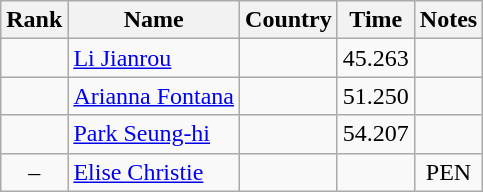<table class="wikitable sortable" style="text-align:center">
<tr>
<th>Rank</th>
<th>Name</th>
<th>Country</th>
<th>Time</th>
<th>Notes</th>
</tr>
<tr>
<td></td>
<td align=left><a href='#'>Li Jianrou</a></td>
<td align=left></td>
<td>45.263</td>
<td></td>
</tr>
<tr>
<td></td>
<td align=left><a href='#'>Arianna Fontana</a></td>
<td align=left></td>
<td>51.250</td>
<td></td>
</tr>
<tr>
<td></td>
<td align=left><a href='#'>Park Seung-hi</a></td>
<td align=left></td>
<td>54.207</td>
<td></td>
</tr>
<tr>
<td>–</td>
<td align=left><a href='#'>Elise Christie</a></td>
<td align=left></td>
<td></td>
<td>PEN</td>
</tr>
</table>
